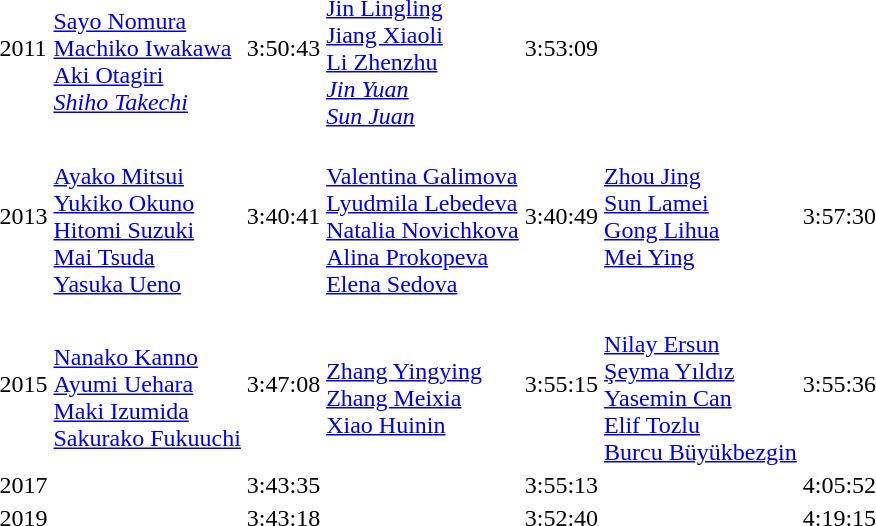<table>
<tr>
<td>2011</td>
<td><br><a href='#'>Sayo Nomura</a> <br><a href='#'>Machiko Iwakawa</a><br><a href='#'>Aki Otagiri</a><br><em><a href='#'>Shiho Takechi</a></em></td>
<td>3:50:43</td>
<td><br><a href='#'>Jin Lingling</a> <br><a href='#'>Jiang Xiaoli</a><br><a href='#'>Li Zhenzhu</a><br><em><a href='#'>Jin Yuan</a><br><a href='#'>Sun Juan</a></em></td>
<td>3:53:09</td>
<td></td>
<td></td>
</tr>
<tr>
<td>2013</td>
<td><br><a href='#'>Ayako Mitsui</a><br><a href='#'>Yukiko Okuno</a><br><a href='#'>Hitomi Suzuki</a><br><a href='#'>Mai Tsuda</a><br><a href='#'>Yasuka Ueno</a></td>
<td>3:40:41</td>
<td><br><a href='#'>Valentina Galimova</a><br><a href='#'>Lyudmila Lebedeva</a><br><a href='#'>Natalia Novichkova</a><br><a href='#'>Alina Prokopeva</a><br><a href='#'>Elena Sedova</a></td>
<td>3:40:49</td>
<td><br><a href='#'>Zhou Jing</a><br><a href='#'>Sun Lamei</a><br><a href='#'>Gong Lihua</a><br><a href='#'>Mei Ying</a><br><br></td>
<td>3:57:30</td>
</tr>
<tr>
<td>2015</td>
<td><br><a href='#'>Nanako Kanno</a><br><a href='#'>Ayumi Uehara</a><br><a href='#'>Maki Izumida</a><br><a href='#'>Sakurako Fukuuchi</a></td>
<td>3:47:08</td>
<td><br><a href='#'>Zhang Yingying</a><br><a href='#'>Zhang Meixia</a><br><a href='#'>Xiao Huinin</a></td>
<td>3:55:15</td>
<td><br><a href='#'>Nilay Ersun</a><br><a href='#'>Şeyma Yıldız</a><br><a href='#'>Yasemin Can</a><br><a href='#'>Elif Tozlu</a><br><a href='#'>Burcu Büyükbezgin</a></td>
<td>3:55:36</td>
</tr>
<tr>
<td>2017</td>
<td></td>
<td>3:43:35</td>
<td></td>
<td>3:55:13</td>
<td></td>
<td>4:05:52</td>
</tr>
<tr>
<td>2019</td>
<td></td>
<td>3:43:18</td>
<td></td>
<td>3:52:40</td>
<td></td>
<td>4:19:15</td>
</tr>
</table>
